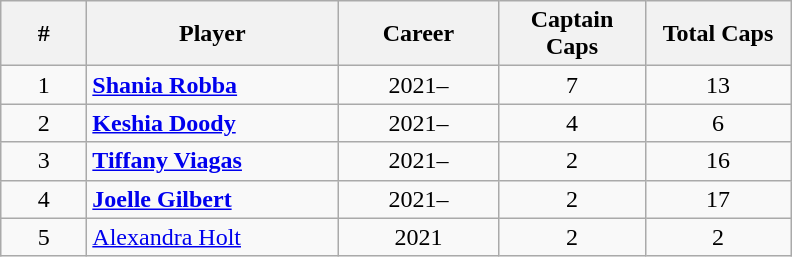<table class="wikitable sortable" style="text-align:center;">
<tr>
<th width=50px>#</th>
<th width=160px>Player</th>
<th width=100px>Career</th>
<th width=90px>Captain Caps</th>
<th width=90px>Total Caps</th>
</tr>
<tr>
<td>1</td>
<td style="text-align:left;"><strong><a href='#'>Shania Robba</a></strong></td>
<td>2021–</td>
<td>7</td>
<td>13</td>
</tr>
<tr>
<td>2</td>
<td style="text-align:left;"><strong><a href='#'>Keshia Doody</a></strong></td>
<td>2021–</td>
<td>4</td>
<td>6</td>
</tr>
<tr>
<td>3</td>
<td style="text-align:left;"><strong><a href='#'>Tiffany Viagas</a></strong></td>
<td>2021–</td>
<td>2</td>
<td>16</td>
</tr>
<tr>
<td>4</td>
<td style="text-align:left;"><strong><a href='#'>Joelle Gilbert</a></strong></td>
<td>2021–</td>
<td>2</td>
<td>17</td>
</tr>
<tr>
<td>5</td>
<td style="text-align:left;"><a href='#'>Alexandra Holt</a></td>
<td>2021</td>
<td>2</td>
<td>2</td>
</tr>
</table>
